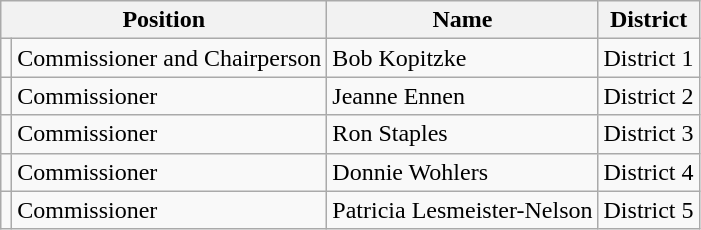<table class="wikitable">
<tr>
<th colspan="2">Position</th>
<th>Name</th>
<th>District</th>
</tr>
<tr>
<td></td>
<td>Commissioner and Chairperson</td>
<td>Bob Kopitzke</td>
<td>District 1</td>
</tr>
<tr>
<td></td>
<td>Commissioner</td>
<td>Jeanne Ennen</td>
<td>District 2</td>
</tr>
<tr>
<td></td>
<td>Commissioner</td>
<td>Ron Staples</td>
<td>District 3</td>
</tr>
<tr>
<td></td>
<td>Commissioner</td>
<td>Donnie Wohlers</td>
<td>District 4</td>
</tr>
<tr>
<td></td>
<td>Commissioner</td>
<td>Patricia Lesmeister-Nelson</td>
<td>District 5</td>
</tr>
</table>
